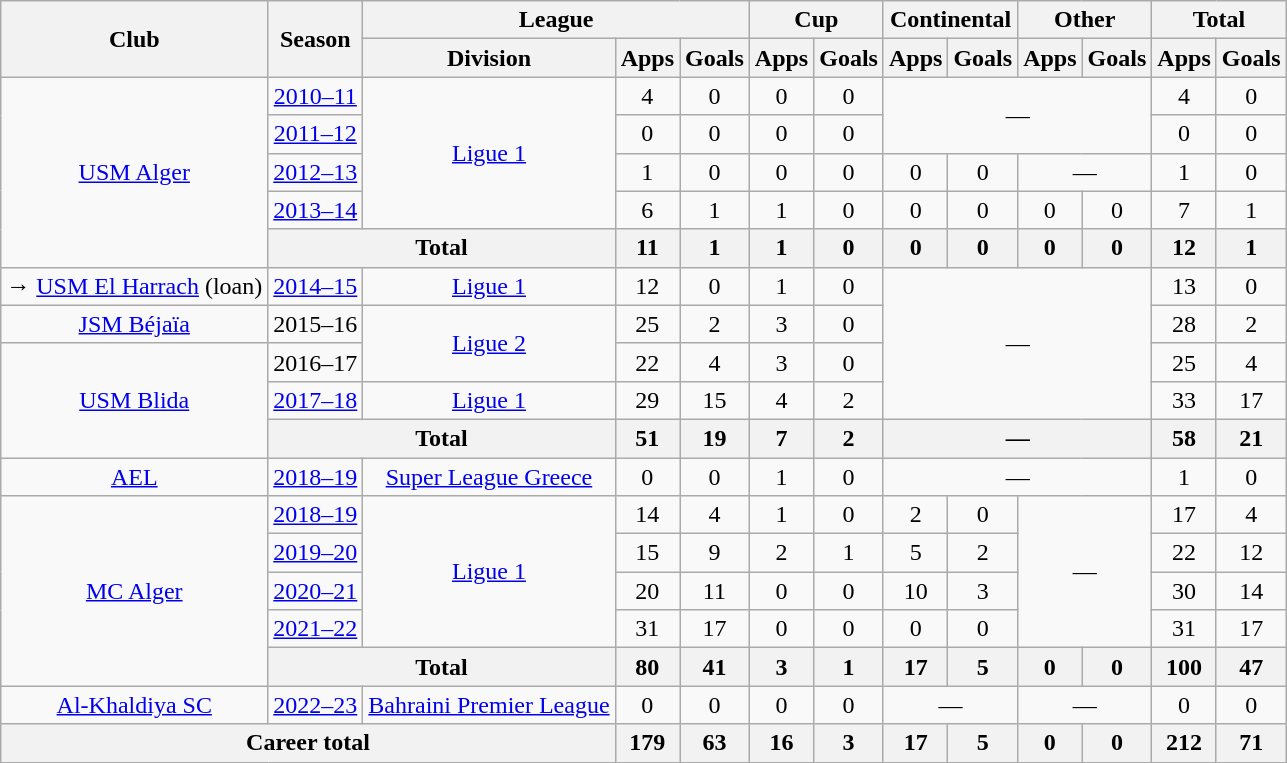<table class="wikitable" style="text-align: center">
<tr>
<th rowspan="2">Club</th>
<th rowspan="2">Season</th>
<th colspan="3">League</th>
<th colspan="2">Cup</th>
<th colspan="2">Continental</th>
<th colspan="2">Other</th>
<th colspan="2">Total</th>
</tr>
<tr>
<th>Division</th>
<th>Apps</th>
<th>Goals</th>
<th>Apps</th>
<th>Goals</th>
<th>Apps</th>
<th>Goals</th>
<th>Apps</th>
<th>Goals</th>
<th>Apps</th>
<th>Goals</th>
</tr>
<tr>
<td rowspan="5" valign="center"><a href='#'>USM Alger</a></td>
<td><a href='#'>2010–11</a></td>
<td rowspan=4><a href='#'>Ligue 1</a></td>
<td>4</td>
<td>0</td>
<td>0</td>
<td>0</td>
<td colspan="4" rowspan="2">—</td>
<td>4</td>
<td>0</td>
</tr>
<tr>
<td><a href='#'>2011–12</a></td>
<td>0</td>
<td>0</td>
<td>0</td>
<td>0</td>
<td>0</td>
<td>0</td>
</tr>
<tr>
<td><a href='#'>2012–13</a></td>
<td>1</td>
<td>0</td>
<td>0</td>
<td>0</td>
<td>0</td>
<td>0</td>
<td colspan="2">—</td>
<td>1</td>
<td>0</td>
</tr>
<tr>
<td><a href='#'>2013–14</a></td>
<td>6</td>
<td>1</td>
<td>1</td>
<td>0</td>
<td>0</td>
<td>0</td>
<td>0</td>
<td>0</td>
<td>7</td>
<td>1</td>
</tr>
<tr>
<th colspan="2">Total</th>
<th>11</th>
<th>1</th>
<th>1</th>
<th>0</th>
<th>0</th>
<th>0</th>
<th>0</th>
<th>0</th>
<th>12</th>
<th>1</th>
</tr>
<tr>
<td valign="center">→ <a href='#'>USM El Harrach</a> (loan)</td>
<td><a href='#'>2014–15</a></td>
<td><a href='#'>Ligue 1</a></td>
<td>12</td>
<td>0</td>
<td>1</td>
<td>0</td>
<td colspan="4" rowspan="4">—</td>
<td>13</td>
<td>0</td>
</tr>
<tr>
<td valign="center"><a href='#'>JSM Béjaïa</a></td>
<td>2015–16</td>
<td rowspan="2"><a href='#'>Ligue 2</a></td>
<td>25</td>
<td>2</td>
<td>3</td>
<td>0</td>
<td>28</td>
<td>2</td>
</tr>
<tr>
<td rowspan="3" valign="center"><a href='#'>USM Blida</a></td>
<td>2016–17</td>
<td>22</td>
<td>4</td>
<td>3</td>
<td>0</td>
<td>25</td>
<td>4</td>
</tr>
<tr>
<td><a href='#'>2017–18</a></td>
<td><a href='#'>Ligue 1</a></td>
<td>29</td>
<td>15</td>
<td>4</td>
<td>2</td>
<td>33</td>
<td>17</td>
</tr>
<tr>
<th colspan="2">Total</th>
<th>51</th>
<th>19</th>
<th>7</th>
<th>2</th>
<th colspan="4">—</th>
<th>58</th>
<th>21</th>
</tr>
<tr>
<td valign="center"><a href='#'>AEL</a></td>
<td><a href='#'>2018–19</a></td>
<td><a href='#'>Super League Greece</a></td>
<td>0</td>
<td>0</td>
<td>1</td>
<td>0</td>
<td colspan="4">—</td>
<td>1</td>
<td>0</td>
</tr>
<tr>
<td rowspan="5" valign="center"><a href='#'>MC Alger</a></td>
<td><a href='#'>2018–19</a></td>
<td rowspan="4"><a href='#'>Ligue 1</a></td>
<td>14</td>
<td>4</td>
<td>1</td>
<td>0</td>
<td>2</td>
<td>0</td>
<td colspan="2" rowspan="4">—</td>
<td>17</td>
<td>4</td>
</tr>
<tr>
<td><a href='#'>2019–20</a></td>
<td>15</td>
<td>9</td>
<td>2</td>
<td>1</td>
<td>5</td>
<td>2</td>
<td>22</td>
<td>12</td>
</tr>
<tr>
<td><a href='#'>2020–21</a></td>
<td>20</td>
<td>11</td>
<td>0</td>
<td>0</td>
<td>10</td>
<td>3</td>
<td>30</td>
<td>14</td>
</tr>
<tr>
<td><a href='#'>2021–22</a></td>
<td>31</td>
<td>17</td>
<td>0</td>
<td>0</td>
<td>0</td>
<td>0</td>
<td>31</td>
<td>17</td>
</tr>
<tr>
<th colspan="2">Total</th>
<th>80</th>
<th>41</th>
<th>3</th>
<th>1</th>
<th>17</th>
<th>5</th>
<th>0</th>
<th>0</th>
<th>100</th>
<th>47</th>
</tr>
<tr>
<td><a href='#'>Al-Khaldiya SC</a></td>
<td><a href='#'>2022–23</a></td>
<td><a href='#'>Bahraini Premier League</a></td>
<td>0</td>
<td>0</td>
<td>0</td>
<td>0</td>
<td colspan="2">—</td>
<td colspan="2">—</td>
<td>0</td>
<td>0</td>
</tr>
<tr>
<th colspan="3">Career total</th>
<th>179</th>
<th>63</th>
<th>16</th>
<th>3</th>
<th>17</th>
<th>5</th>
<th>0</th>
<th>0</th>
<th>212</th>
<th>71</th>
</tr>
</table>
